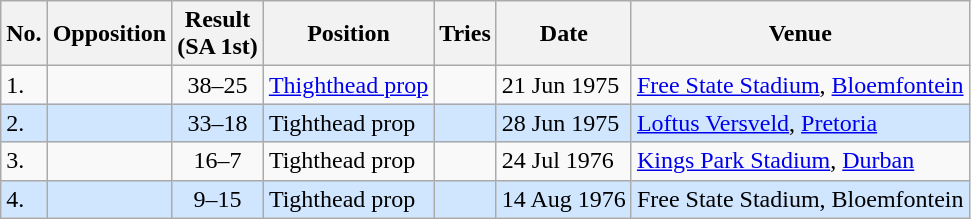<table class="wikitable sortable">
<tr>
<th>No.</th>
<th>Opposition</th>
<th>Result<br>(SA 1st)</th>
<th>Position</th>
<th>Tries</th>
<th>Date</th>
<th>Venue</th>
</tr>
<tr>
<td>1.</td>
<td></td>
<td align="center">38–25</td>
<td><a href='#'>Thighthead prop</a></td>
<td></td>
<td>21 Jun 1975</td>
<td><a href='#'>Free State Stadium</a>, <a href='#'>Bloemfontein</a></td>
</tr>
<tr style="background: #D0E6FF;">
<td>2.</td>
<td></td>
<td align="center">33–18</td>
<td>Tighthead prop</td>
<td></td>
<td>28 Jun 1975</td>
<td><a href='#'>Loftus Versveld</a>, <a href='#'>Pretoria</a></td>
</tr>
<tr>
<td>3.</td>
<td></td>
<td align="center">16–7</td>
<td>Tighthead prop</td>
<td></td>
<td>24 Jul 1976</td>
<td><a href='#'>Kings Park Stadium</a>, <a href='#'>Durban</a></td>
</tr>
<tr style="background: #D0E6FF;">
<td>4.</td>
<td></td>
<td align="center">9–15</td>
<td>Tighthead prop</td>
<td></td>
<td>14 Aug 1976</td>
<td>Free State Stadium, Bloemfontein</td>
</tr>
</table>
